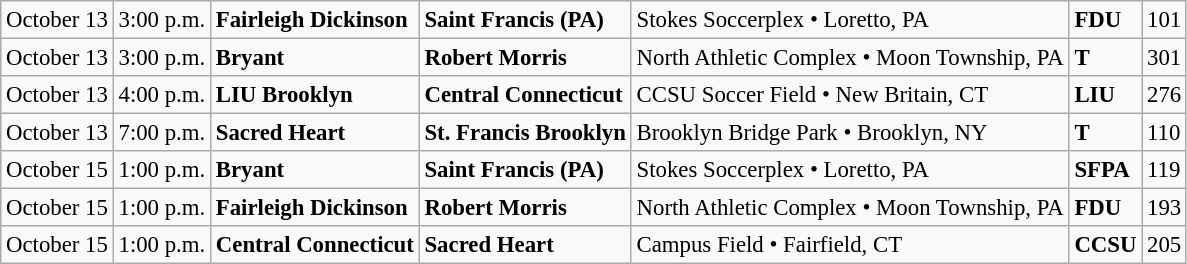<table class="wikitable" style="font-size:95%;">
<tr>
<td>October 13</td>
<td>3:00 p.m.</td>
<td><strong>Fairleigh Dickinson</strong></td>
<td><strong>Saint Francis (PA)</strong></td>
<td>Stokes Soccerplex • Loretto, PA</td>
<td><strong>FDU</strong> </td>
<td>101</td>
</tr>
<tr>
<td>October 13</td>
<td>3:00 p.m.</td>
<td><strong>Bryant</strong></td>
<td><strong>Robert Morris</strong></td>
<td>North Athletic Complex • Moon Township, PA</td>
<td><strong>T</strong> </td>
<td>301</td>
</tr>
<tr>
<td>October 13</td>
<td>4:00 p.m.</td>
<td><strong>LIU Brooklyn</strong></td>
<td><strong>Central Connecticut</strong></td>
<td>CCSU Soccer Field • New Britain, CT</td>
<td><strong>LIU</strong> </td>
<td>276</td>
</tr>
<tr>
<td>October 13</td>
<td>7:00 p.m.</td>
<td><strong>Sacred Heart</strong></td>
<td><strong>St. Francis Brooklyn</strong></td>
<td>Brooklyn Bridge Park • Brooklyn, NY</td>
<td><strong>T</strong> </td>
<td>110</td>
</tr>
<tr>
<td>October 15</td>
<td>1:00 p.m.</td>
<td><strong>Bryant</strong></td>
<td><strong>Saint Francis (PA)</strong></td>
<td>Stokes Soccerplex • Loretto, PA</td>
<td><strong>SFPA</strong> </td>
<td>119</td>
</tr>
<tr>
<td>October 15</td>
<td>1:00 p.m.</td>
<td><strong>Fairleigh Dickinson</strong></td>
<td><strong>Robert Morris</strong></td>
<td>North Athletic Complex • Moon Township, PA</td>
<td><strong>FDU</strong> </td>
<td>193</td>
</tr>
<tr>
<td>October 15</td>
<td>1:00 p.m.</td>
<td><strong>Central Connecticut</strong></td>
<td><strong>Sacred Heart</strong></td>
<td>Campus Field • Fairfield, CT</td>
<td><strong>CCSU</strong> </td>
<td>205</td>
</tr>
</table>
